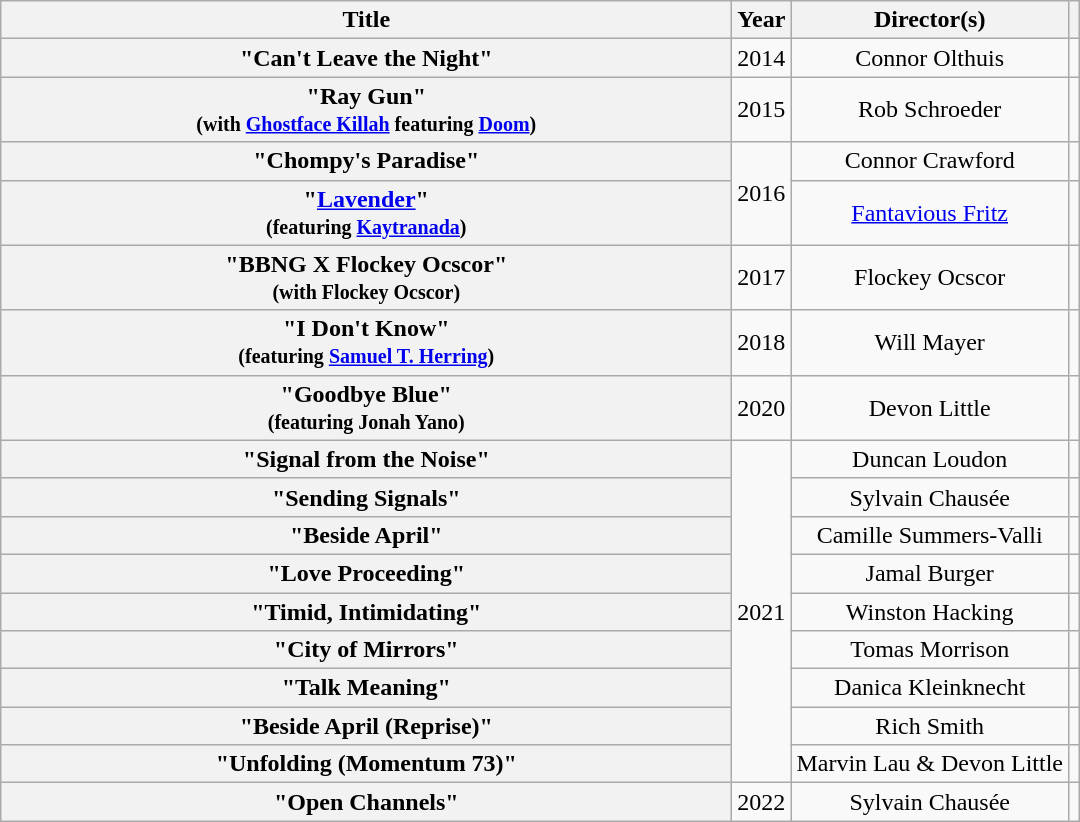<table class="wikitable plainrowheaders" style="text-align:center;">
<tr>
<th scope="col" style="width:30em;">Title</th>
<th scope="col">Year</th>
<th scope="col">Director(s)</th>
<th scope="col"></th>
</tr>
<tr>
<th scope="row">"Can't Leave the Night"</th>
<td>2014</td>
<td>Connor Olthuis</td>
<td></td>
</tr>
<tr>
<th scope="row">"Ray Gun"<br><small>(with <a href='#'>Ghostface Killah</a> featuring <a href='#'>Doom</a>)</small></th>
<td>2015</td>
<td>Rob Schroeder</td>
<td></td>
</tr>
<tr>
<th scope="row">"Chompy's Paradise"</th>
<td rowspan="2">2016</td>
<td>Connor Crawford</td>
<td></td>
</tr>
<tr>
<th scope="row">"<a href='#'>Lavender</a>"<br><small>(featuring <a href='#'>Kaytranada</a>)</small></th>
<td><a href='#'>Fantavious Fritz</a></td>
<td></td>
</tr>
<tr>
<th scope="row">"BBNG X Flockey Ocscor"<br><small>(with Flockey Ocscor)</small></th>
<td>2017</td>
<td>Flockey Ocscor</td>
<td></td>
</tr>
<tr>
<th scope="row">"I Don't Know"<br><small>(featuring <a href='#'>Samuel T. Herring</a>)</small></th>
<td>2018</td>
<td>Will Mayer</td>
<td></td>
</tr>
<tr>
<th scope="row">"Goodbye Blue"<br><small>(featuring Jonah Yano)</small></th>
<td>2020</td>
<td>Devon Little</td>
<td></td>
</tr>
<tr>
<th scope="row">"Signal from the Noise"</th>
<td rowspan="9">2021</td>
<td>Duncan Loudon</td>
<td></td>
</tr>
<tr>
<th scope="row">"Sending Signals"</th>
<td>Sylvain Chausée</td>
<td></td>
</tr>
<tr>
<th scope="row">"Beside April"</th>
<td>Camille Summers-Valli</td>
<td></td>
</tr>
<tr>
<th scope="row">"Love Proceeding"</th>
<td>Jamal Burger</td>
<td></td>
</tr>
<tr>
<th scope="row">"Timid, Intimidating"</th>
<td>Winston Hacking</td>
<td></td>
</tr>
<tr>
<th scope="row">"City of Mirrors"</th>
<td>Tomas Morrison</td>
<td></td>
</tr>
<tr>
<th scope="row">"Talk Meaning"</th>
<td>Danica Kleinknecht</td>
<td></td>
</tr>
<tr>
<th scope="row">"Beside April (Reprise)"</th>
<td>Rich Smith</td>
<td></td>
</tr>
<tr>
<th scope="row">"Unfolding (Momentum 73)"</th>
<td>Marvin Lau & Devon Little</td>
<td></td>
</tr>
<tr>
<th scope="row">"Open Channels"</th>
<td>2022</td>
<td>Sylvain Chausée</td>
<td></td>
</tr>
</table>
